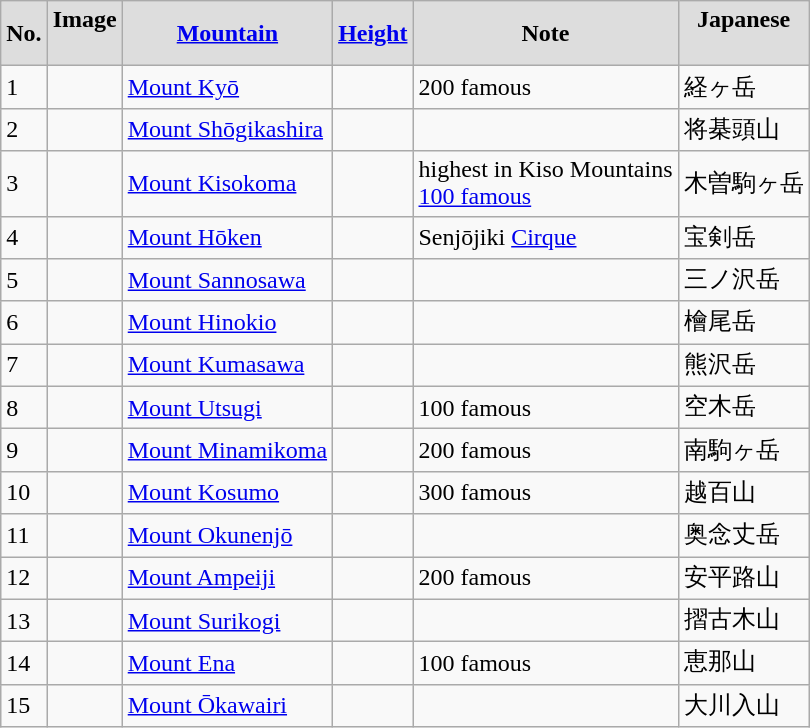<table class="wikitable sortable">
<tr>
<th style="background-color:#ddd">No.<br></th>
<th class="unsortable" style="background-color:#ddd">Image<br><br></th>
<th style="background-color:#ddd"><a href='#'>Mountain</a><br></th>
<th style="background-color:#ddd"><a href='#'>Height</a><br></th>
<th style="background-color:#ddd">Note<br></th>
<th class="unsortable" style="background-color:#ddd">Japanese<br><br></th>
</tr>
<tr>
<td>1</td>
<td></td>
<td><a href='#'>Mount Kyō</a></td>
<td></td>
<td>200 famous</td>
<td>経ヶ岳</td>
</tr>
<tr>
<td>2</td>
<td></td>
<td><a href='#'>Mount Shōgikashira</a></td>
<td></td>
<td></td>
<td>将棊頭山</td>
</tr>
<tr>
<td>3</td>
<td></td>
<td><a href='#'>Mount Kisokoma</a></td>
<td></td>
<td>highest in Kiso Mountains<br><a href='#'>100 famous</a></td>
<td>木曽駒ヶ岳</td>
</tr>
<tr>
<td>4</td>
<td></td>
<td><a href='#'>Mount Hōken</a></td>
<td></td>
<td>Senjōjiki <a href='#'>Cirque</a></td>
<td>宝剣岳</td>
</tr>
<tr>
<td>5</td>
<td></td>
<td><a href='#'>Mount Sannosawa</a></td>
<td></td>
<td></td>
<td>三ノ沢岳</td>
</tr>
<tr>
<td>6</td>
<td></td>
<td><a href='#'>Mount Hinokio</a></td>
<td></td>
<td></td>
<td>檜尾岳</td>
</tr>
<tr>
<td>7</td>
<td></td>
<td><a href='#'>Mount Kumasawa</a></td>
<td></td>
<td></td>
<td>熊沢岳</td>
</tr>
<tr>
<td>8</td>
<td></td>
<td><a href='#'>Mount Utsugi</a></td>
<td></td>
<td>100 famous</td>
<td>空木岳</td>
</tr>
<tr>
<td>9</td>
<td></td>
<td><a href='#'>Mount Minamikoma</a></td>
<td></td>
<td>200 famous</td>
<td>南駒ヶ岳</td>
</tr>
<tr>
<td>10</td>
<td></td>
<td><a href='#'>Mount Kosumo</a></td>
<td></td>
<td>300 famous</td>
<td>越百山</td>
</tr>
<tr>
<td>11</td>
<td></td>
<td><a href='#'>Mount Okunenjō</a></td>
<td></td>
<td></td>
<td>奥念丈岳</td>
</tr>
<tr>
<td>12</td>
<td></td>
<td><a href='#'>Mount Ampeiji</a></td>
<td></td>
<td>200 famous</td>
<td>安平路山</td>
</tr>
<tr>
<td>13</td>
<td></td>
<td><a href='#'>Mount Surikogi</a></td>
<td></td>
<td></td>
<td>摺古木山</td>
</tr>
<tr>
<td>14</td>
<td></td>
<td><a href='#'>Mount Ena</a></td>
<td></td>
<td>100 famous</td>
<td>恵那山</td>
</tr>
<tr>
<td>15</td>
<td></td>
<td><a href='#'>Mount Ōkawairi</a></td>
<td></td>
<td></td>
<td>大川入山</td>
</tr>
</table>
